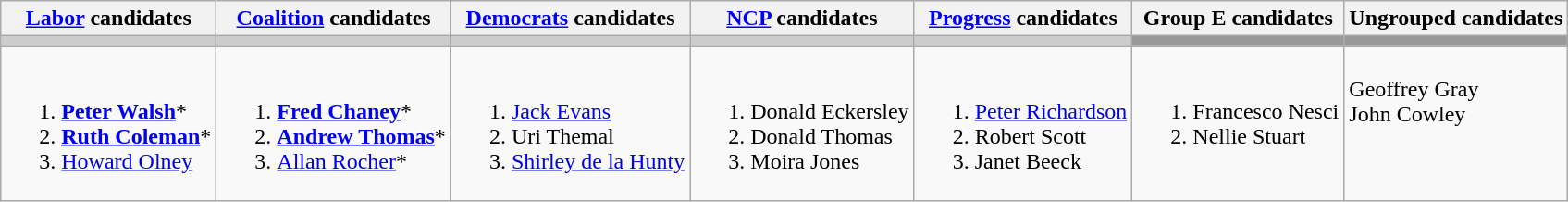<table class="wikitable">
<tr>
<th><a href='#'>Labor</a> candidates</th>
<th><a href='#'>Coalition</a> candidates</th>
<th><a href='#'>Democrats</a> candidates</th>
<th><a href='#'>NCP</a> candidates</th>
<th><a href='#'>Progress</a> candidates</th>
<th>Group E candidates</th>
<th>Ungrouped candidates</th>
</tr>
<tr bgcolor="#cccccc">
<td></td>
<td></td>
<td></td>
<td></td>
<td></td>
<td bgcolor="#999999"></td>
<td bgcolor="#999999"></td>
</tr>
<tr>
<td><br><ol><li><strong><a href='#'>Peter Walsh</a></strong>*</li><li><strong><a href='#'>Ruth Coleman</a></strong>*</li><li><a href='#'>Howard Olney</a></li></ol></td>
<td><br><ol><li><strong><a href='#'>Fred Chaney</a></strong>*</li><li><strong><a href='#'>Andrew Thomas</a></strong>*</li><li><a href='#'>Allan Rocher</a>*</li></ol></td>
<td valign=top><br><ol><li><a href='#'>Jack Evans</a></li><li>Uri Themal</li><li><a href='#'>Shirley de la Hunty</a></li></ol></td>
<td valign=top><br><ol><li>Donald Eckersley</li><li>Donald Thomas</li><li>Moira Jones</li></ol></td>
<td valign=top><br><ol><li><a href='#'>Peter Richardson</a></li><li>Robert Scott</li><li>Janet Beeck</li></ol></td>
<td valign=top><br><ol><li>Francesco Nesci</li><li>Nellie Stuart</li></ol></td>
<td valign=top><br>Geoffrey Gray<br>
John Cowley</td>
</tr>
</table>
